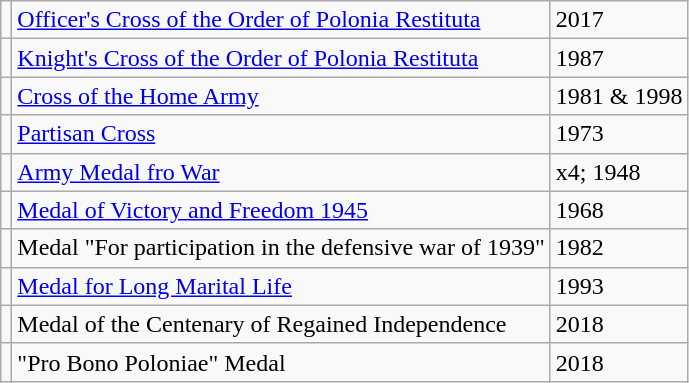<table class="wikitable">
<tr>
<td></td>
<td><a href='#'>Officer's Cross of the Order of Polonia Restituta</a></td>
<td>2017</td>
</tr>
<tr>
<td></td>
<td><a href='#'>Knight's Cross of the Order of Polonia Restituta</a></td>
<td>1987</td>
</tr>
<tr>
<td></td>
<td><a href='#'>Cross of the Home Army</a></td>
<td>1981 & 1998</td>
</tr>
<tr>
<td></td>
<td><a href='#'>Partisan Cross</a></td>
<td>1973</td>
</tr>
<tr>
<td></td>
<td><a href='#'>Army Medal fro War</a></td>
<td>x4; 1948</td>
</tr>
<tr>
<td></td>
<td><a href='#'>Medal of Victory and Freedom 1945</a></td>
<td>1968</td>
</tr>
<tr>
<td></td>
<td>Medal "For participation in the defensive war of 1939"</td>
<td>1982</td>
</tr>
<tr>
<td></td>
<td><a href='#'>Medal for Long Marital Life</a></td>
<td>1993</td>
</tr>
<tr>
<td></td>
<td>Medal of the Centenary of Regained Independence</td>
<td>2018</td>
</tr>
<tr>
<td></td>
<td>"Pro Bono Poloniae" Medal</td>
<td>2018</td>
</tr>
</table>
